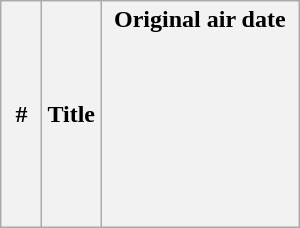<table class="wikitable plainrowheaders" style="margin:auto; background:#FFFFFF;">
<tr>
<th width="20">#</th>
<th>Title</th>
<th width="125">Original air date<br><br><br><br><br><br><br><br></th>
</tr>
</table>
